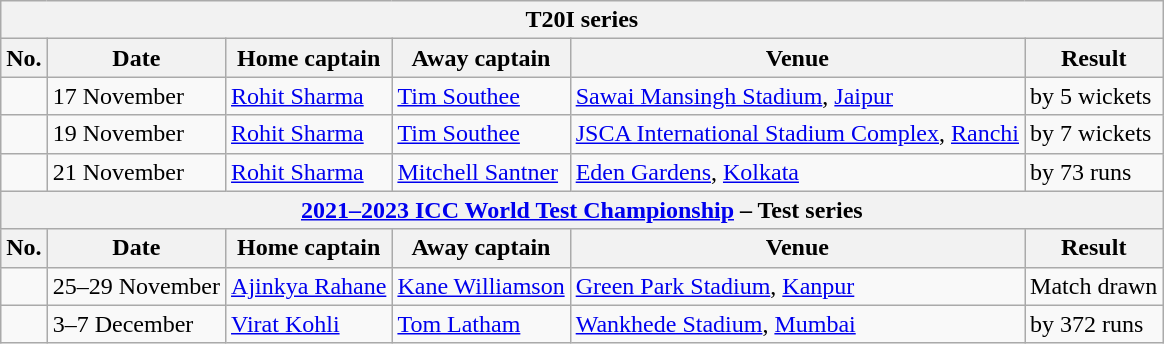<table class="wikitable">
<tr>
<th colspan="9">T20I series</th>
</tr>
<tr>
<th>No.</th>
<th>Date</th>
<th>Home captain</th>
<th>Away captain</th>
<th>Venue</th>
<th>Result</th>
</tr>
<tr>
<td></td>
<td>17 November</td>
<td><a href='#'>Rohit Sharma</a></td>
<td><a href='#'>Tim Southee</a></td>
<td><a href='#'>Sawai Mansingh Stadium</a>, <a href='#'>Jaipur</a></td>
<td> by 5 wickets</td>
</tr>
<tr>
<td></td>
<td>19 November</td>
<td><a href='#'>Rohit Sharma</a></td>
<td><a href='#'>Tim Southee</a></td>
<td><a href='#'>JSCA International Stadium Complex</a>, <a href='#'>Ranchi</a></td>
<td> by 7 wickets</td>
</tr>
<tr>
<td></td>
<td>21 November</td>
<td><a href='#'>Rohit Sharma</a></td>
<td><a href='#'>Mitchell Santner</a></td>
<td><a href='#'>Eden Gardens</a>, <a href='#'>Kolkata</a></td>
<td> by 73 runs</td>
</tr>
<tr>
<th colspan="9"><a href='#'>2021–2023 ICC World Test Championship</a> – Test series</th>
</tr>
<tr>
<th>No.</th>
<th>Date</th>
<th>Home captain</th>
<th>Away captain</th>
<th>Venue</th>
<th>Result</th>
</tr>
<tr>
<td></td>
<td>25–29 November</td>
<td><a href='#'>Ajinkya Rahane</a></td>
<td><a href='#'>Kane Williamson</a></td>
<td><a href='#'>Green Park Stadium</a>, <a href='#'>Kanpur</a></td>
<td>Match drawn</td>
</tr>
<tr>
<td></td>
<td>3–7 December</td>
<td><a href='#'>Virat Kohli</a></td>
<td><a href='#'>Tom Latham</a></td>
<td><a href='#'>Wankhede Stadium</a>, <a href='#'>Mumbai</a></td>
<td> by 372 runs</td>
</tr>
</table>
